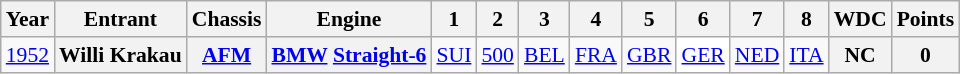<table class="wikitable" style="text-align:center; font-size:90%">
<tr>
<th>Year</th>
<th>Entrant</th>
<th>Chassis</th>
<th>Engine</th>
<th>1</th>
<th>2</th>
<th>3</th>
<th>4</th>
<th>5</th>
<th>6</th>
<th>7</th>
<th>8</th>
<th>WDC</th>
<th>Points</th>
</tr>
<tr>
<td><a href='#'>1952</a></td>
<th>Willi Krakau</th>
<th><a href='#'>AFM</a></th>
<th><a href='#'>BMW</a> <a href='#'>Straight-6</a></th>
<td><a href='#'>SUI</a></td>
<td><a href='#'>500</a></td>
<td><a href='#'>BEL</a></td>
<td><a href='#'>FRA</a></td>
<td><a href='#'>GBR</a></td>
<td style="background:#ffffff;"><a href='#'>GER</a><br></td>
<td><a href='#'>NED</a></td>
<td><a href='#'>ITA</a></td>
<th>NC</th>
<th>0</th>
</tr>
</table>
